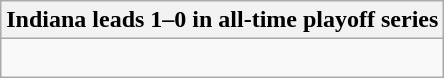<table class="wikitable collapsible collapsed">
<tr>
<th>Indiana leads 1–0 in all-time playoff series</th>
</tr>
<tr>
<td><br></td>
</tr>
</table>
